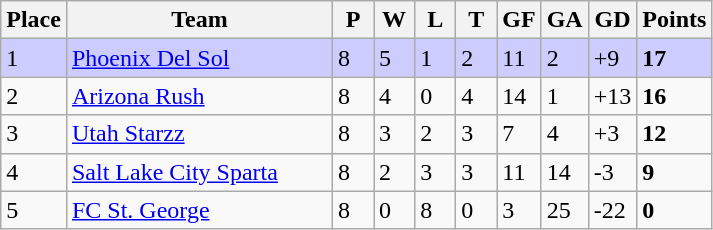<table class="wikitable">
<tr>
<th>Place</th>
<th width="170">Team</th>
<th width="20">P</th>
<th width="20">W</th>
<th width="20">L</th>
<th width="20">T</th>
<th width="20">GF</th>
<th width="20">GA</th>
<th width="25">GD</th>
<th>Points</th>
</tr>
<tr bgcolor=#ccccff>
<td>1</td>
<td><a href='#'>Phoenix Del Sol</a></td>
<td>8</td>
<td>5</td>
<td>1</td>
<td>2</td>
<td>11</td>
<td>2</td>
<td>+9</td>
<td><strong>17</strong></td>
</tr>
<tr>
<td>2</td>
<td><a href='#'>Arizona Rush</a></td>
<td>8</td>
<td>4</td>
<td>0</td>
<td>4</td>
<td>14</td>
<td>1</td>
<td>+13</td>
<td><strong>16</strong></td>
</tr>
<tr>
<td>3</td>
<td><a href='#'>Utah Starzz</a></td>
<td>8</td>
<td>3</td>
<td>2</td>
<td>3</td>
<td>7</td>
<td>4</td>
<td>+3</td>
<td><strong>12</strong></td>
</tr>
<tr>
<td>4</td>
<td><a href='#'>Salt Lake City Sparta</a></td>
<td>8</td>
<td>2</td>
<td>3</td>
<td>3</td>
<td>11</td>
<td>14</td>
<td>-3</td>
<td><strong>9</strong></td>
</tr>
<tr>
<td>5</td>
<td><a href='#'>FC St. George</a></td>
<td>8</td>
<td>0</td>
<td>8</td>
<td>0</td>
<td>3</td>
<td>25</td>
<td>-22</td>
<td><strong>0</strong></td>
</tr>
</table>
